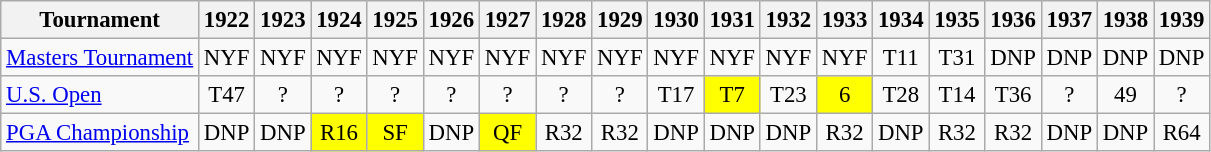<table class="wikitable" style="font-size:95%;text-align:center;">
<tr>
<th>Tournament</th>
<th>1922</th>
<th>1923</th>
<th>1924</th>
<th>1925</th>
<th>1926</th>
<th>1927</th>
<th>1928</th>
<th>1929</th>
<th>1930</th>
<th>1931</th>
<th>1932</th>
<th>1933</th>
<th>1934</th>
<th>1935</th>
<th>1936</th>
<th>1937</th>
<th>1938</th>
<th>1939</th>
</tr>
<tr>
<td align="left"><a href='#'>Masters Tournament</a></td>
<td>NYF</td>
<td>NYF</td>
<td>NYF</td>
<td>NYF</td>
<td>NYF</td>
<td>NYF</td>
<td>NYF</td>
<td>NYF</td>
<td>NYF</td>
<td>NYF</td>
<td>NYF</td>
<td>NYF</td>
<td>T11</td>
<td>T31</td>
<td>DNP</td>
<td>DNP</td>
<td>DNP</td>
<td>DNP</td>
</tr>
<tr>
<td align="left"><a href='#'>U.S. Open</a></td>
<td>T47</td>
<td>?</td>
<td>?</td>
<td>?</td>
<td>?</td>
<td>?</td>
<td>?</td>
<td>?</td>
<td>T17</td>
<td style="background:yellow;">T7</td>
<td>T23</td>
<td style="background:yellow;">6</td>
<td>T28</td>
<td>T14</td>
<td>T36</td>
<td>?</td>
<td>49</td>
<td>?</td>
</tr>
<tr>
<td align="left"><a href='#'>PGA Championship</a></td>
<td>DNP</td>
<td>DNP</td>
<td style="background:yellow;">R16</td>
<td style="background:yellow;">SF</td>
<td>DNP</td>
<td style="background:yellow;">QF</td>
<td>R32</td>
<td>R32</td>
<td>DNP</td>
<td>DNP</td>
<td>DNP</td>
<td>R32</td>
<td>DNP</td>
<td>R32</td>
<td>R32</td>
<td>DNP</td>
<td>DNP</td>
<td>R64</td>
</tr>
</table>
